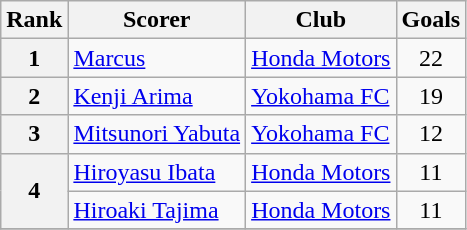<table class="wikitable">
<tr>
<th>Rank</th>
<th>Scorer</th>
<th>Club</th>
<th>Goals</th>
</tr>
<tr>
<th>1</th>
<td> <a href='#'>Marcus</a></td>
<td><a href='#'>Honda Motors</a></td>
<td style="text-align:center">22</td>
</tr>
<tr>
<th>2</th>
<td> <a href='#'>Kenji Arima</a></td>
<td><a href='#'>Yokohama FC</a></td>
<td style="text-align:center">19</td>
</tr>
<tr>
<th>3</th>
<td> <a href='#'>Mitsunori Yabuta</a></td>
<td><a href='#'>Yokohama FC</a></td>
<td style="text-align:center">12</td>
</tr>
<tr>
<th rowspan=2>4</th>
<td> <a href='#'>Hiroyasu Ibata</a></td>
<td><a href='#'>Honda Motors</a></td>
<td style="text-align:center">11</td>
</tr>
<tr>
<td> <a href='#'>Hiroaki Tajima</a></td>
<td><a href='#'>Honda Motors</a></td>
<td style="text-align:center">11</td>
</tr>
<tr>
</tr>
</table>
